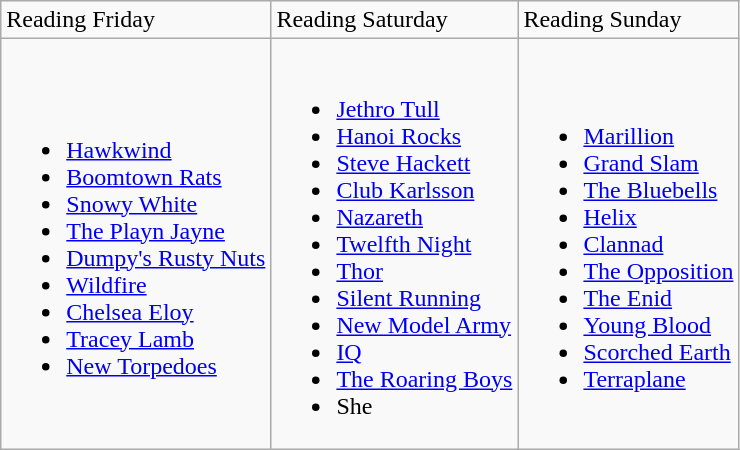<table class="wikitable">
<tr>
<td>Reading Friday</td>
<td>Reading Saturday</td>
<td>Reading Sunday</td>
</tr>
<tr>
<td><br><ul><li><a href='#'>Hawkwind</a></li><li><a href='#'>Boomtown Rats</a></li><li><a href='#'>Snowy White</a></li><li><a href='#'>The Playn Jayne</a></li><li><a href='#'>Dumpy's Rusty Nuts</a></li><li><a href='#'>Wildfire</a></li><li><a href='#'>Chelsea Eloy</a></li><li><a href='#'>Tracey Lamb</a></li><li><a href='#'>New Torpedoes</a></li></ul></td>
<td><br><ul><li><a href='#'>Jethro Tull</a></li><li><a href='#'>Hanoi Rocks</a></li><li><a href='#'>Steve Hackett</a></li><li><a href='#'>Club Karlsson</a></li><li><a href='#'>Nazareth</a></li><li><a href='#'>Twelfth Night</a></li><li><a href='#'>Thor</a></li><li><a href='#'>Silent Running</a></li><li><a href='#'>New Model Army</a></li><li><a href='#'>IQ</a></li><li><a href='#'>The Roaring Boys</a></li><li>She</li></ul></td>
<td><br><ul><li><a href='#'>Marillion</a></li><li><a href='#'>Grand Slam</a></li><li><a href='#'>The Bluebells</a></li><li><a href='#'>Helix</a></li><li><a href='#'>Clannad</a></li><li><a href='#'>The Opposition</a></li><li><a href='#'>The Enid</a></li><li><a href='#'>Young Blood</a></li><li><a href='#'>Scorched Earth</a></li><li><a href='#'>Terraplane</a></li></ul></td>
</tr>
</table>
